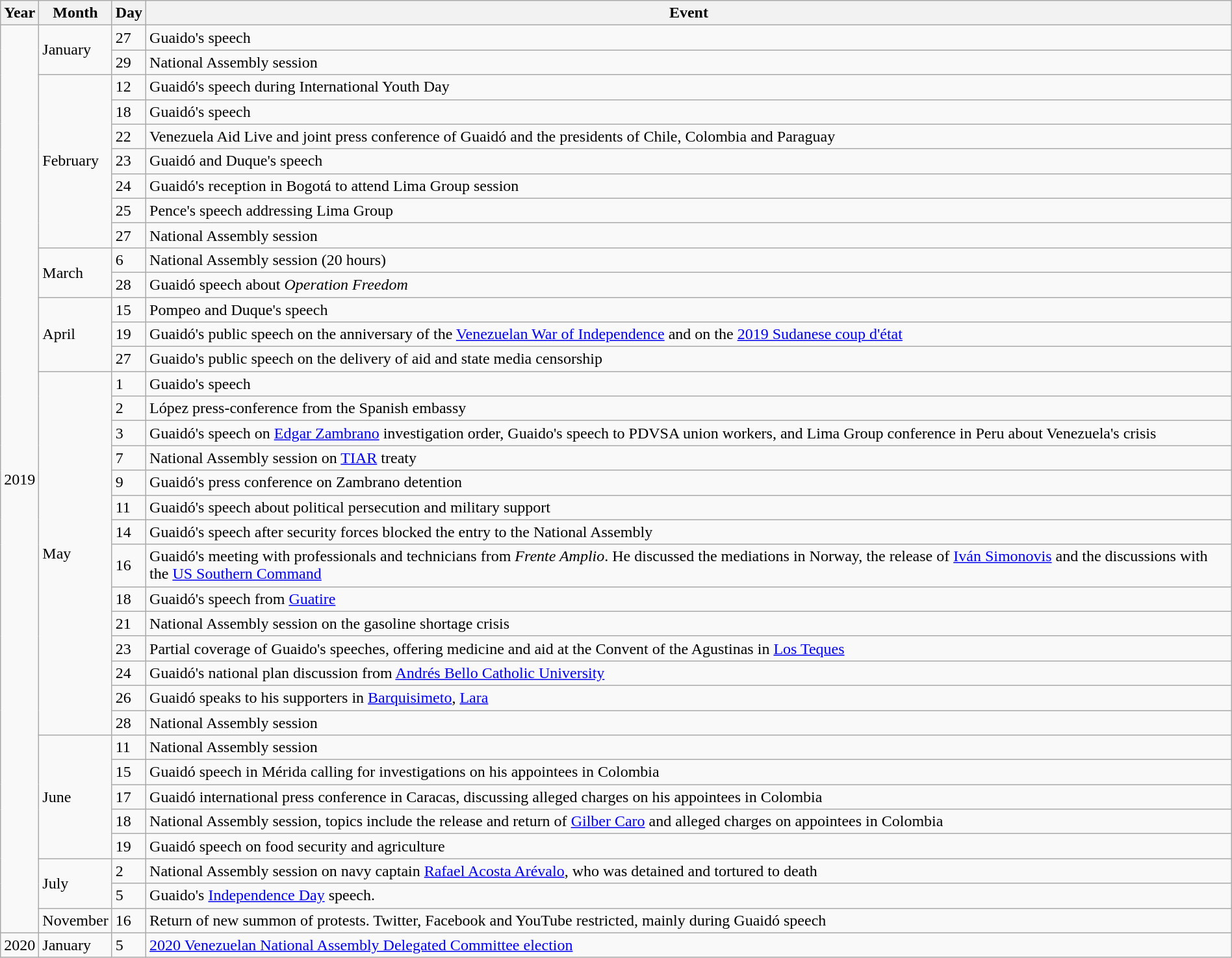<table class="wikitable" style="margin-left: auto; margin-right: auto; border: none;">
<tr>
<th>Year</th>
<th>Month</th>
<th>Day</th>
<th>Event</th>
</tr>
<tr>
<td rowspan="36">2019</td>
<td rowspan="2">January</td>
<td>27</td>
<td>Guaido's speech</td>
</tr>
<tr>
<td>29</td>
<td>National Assembly session</td>
</tr>
<tr>
<td rowspan="7">February</td>
<td>12</td>
<td>Guaidó's speech during International Youth Day</td>
</tr>
<tr>
<td>18</td>
<td>Guaidó's speech</td>
</tr>
<tr>
<td>22</td>
<td>Venezuela Aid Live and joint press conference of Guaidó and the presidents of Chile, Colombia and Paraguay</td>
</tr>
<tr>
<td>23</td>
<td>Guaidó and Duque's speech</td>
</tr>
<tr>
<td>24</td>
<td>Guaidó's reception in Bogotá to attend Lima Group session</td>
</tr>
<tr>
<td>25</td>
<td>Pence's speech addressing Lima Group</td>
</tr>
<tr>
<td>27</td>
<td>National Assembly session</td>
</tr>
<tr>
<td rowspan="2">March</td>
<td>6</td>
<td>National Assembly session (20 hours)</td>
</tr>
<tr>
<td>28</td>
<td>Guaidó speech about <em>Operation Freedom</em></td>
</tr>
<tr>
<td rowspan="3">April</td>
<td>15</td>
<td>Pompeo and Duque's speech</td>
</tr>
<tr>
<td>19</td>
<td>Guaidó's public speech on the anniversary of the <a href='#'>Venezuelan War of Independence</a> and on the <a href='#'>2019 Sudanese coup d'état</a></td>
</tr>
<tr>
<td>27</td>
<td>Guaido's public speech on the delivery of aid and state media censorship</td>
</tr>
<tr>
<td rowspan="14">May</td>
<td>1</td>
<td>Guaido's speech</td>
</tr>
<tr>
<td>2</td>
<td>López press-conference from the Spanish embassy</td>
</tr>
<tr>
<td>3</td>
<td>Guaidó's speech on <a href='#'>Edgar Zambrano</a> investigation order, Guaido's speech to PDVSA union workers, and Lima Group conference in Peru about Venezuela's crisis</td>
</tr>
<tr>
<td>7</td>
<td>National Assembly session on <a href='#'>TIAR</a> treaty</td>
</tr>
<tr>
<td>9</td>
<td>Guaidó's press conference on Zambrano detention</td>
</tr>
<tr>
<td>11</td>
<td>Guaidó's speech about political persecution and military support</td>
</tr>
<tr>
<td>14</td>
<td>Guaidó's speech after security forces blocked the entry to the National Assembly</td>
</tr>
<tr>
<td>16</td>
<td>Guaidó's meeting with professionals and technicians from <em>Frente Amplio</em>. He discussed the mediations in Norway, the release of <a href='#'>Iván Simonovis</a> and the discussions with the <a href='#'>US Southern Command</a></td>
</tr>
<tr>
<td>18</td>
<td>Guaidó's speech from <a href='#'>Guatire</a></td>
</tr>
<tr>
<td>21</td>
<td>National Assembly session on the gasoline shortage crisis</td>
</tr>
<tr>
<td>23</td>
<td>Partial coverage of Guaido's speeches, offering medicine and aid at the Convent of the Agustinas in <a href='#'>Los Teques</a></td>
</tr>
<tr>
<td>24</td>
<td>Guaidó's national plan discussion from <a href='#'>Andrés Bello Catholic University</a></td>
</tr>
<tr>
<td>26</td>
<td>Guaidó speaks to his supporters in <a href='#'>Barquisimeto</a>, <a href='#'>Lara</a></td>
</tr>
<tr>
<td>28</td>
<td>National Assembly session</td>
</tr>
<tr>
<td rowspan="5">June</td>
<td>11</td>
<td>National Assembly session</td>
</tr>
<tr>
<td>15</td>
<td>Guaidó speech in Mérida calling for investigations on his appointees in Colombia</td>
</tr>
<tr>
<td>17</td>
<td>Guaidó international press conference in Caracas, discussing alleged charges on his appointees in Colombia</td>
</tr>
<tr>
<td>18</td>
<td>National Assembly session, topics include the release and return of <a href='#'>Gilber Caro</a> and alleged charges on appointees in Colombia</td>
</tr>
<tr>
<td>19</td>
<td>Guaidó speech on food security and agriculture</td>
</tr>
<tr>
<td rowspan="2">July</td>
<td>2</td>
<td>National Assembly session on navy captain <a href='#'>Rafael Acosta Arévalo</a>, who was detained and tortured to death</td>
</tr>
<tr>
<td>5</td>
<td>Guaido's <a href='#'>Independence Day</a> speech.</td>
</tr>
<tr>
<td>November</td>
<td>16</td>
<td>Return of new summon of protests. Twitter, Facebook and YouTube restricted, mainly during Guaidó speech</td>
</tr>
<tr>
<td>2020</td>
<td>January</td>
<td>5</td>
<td><a href='#'>2020 Venezuelan National Assembly Delegated Committee election</a></td>
</tr>
</table>
